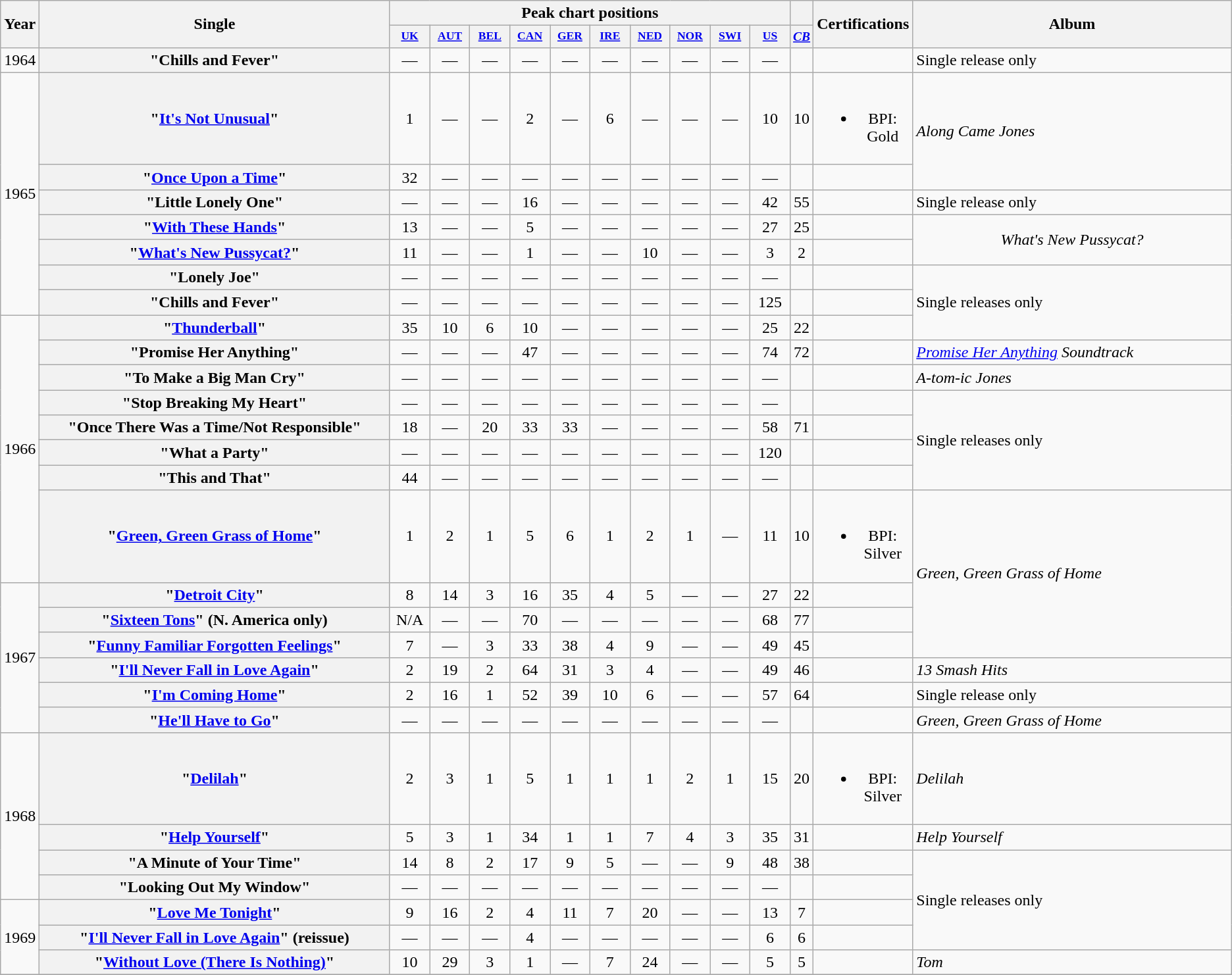<table class="wikitable plainrowheaders" style="text-align:center;">
<tr>
<th rowspan="2">Year</th>
<th rowspan="2" style="width:22em;">Single</th>
<th colspan="10">Peak chart positions</th>
<th></th>
<th rowspan="2">Certifications</th>
<th rowspan="2" style="width:20em;">Album</th>
</tr>
<tr style="font-size:small;">
<th style="width:3em;font-size:90%"><a href='#'>UK</a><br></th>
<th style="width:3em;font-size:90%"><a href='#'>AUT</a><br></th>
<th style="width:3em;font-size:90%"><a href='#'>BEL</a><br></th>
<th style="width:3em;font-size:90%"><a href='#'>CAN</a><br></th>
<th style="width:3em;font-size:90%"><a href='#'>GER</a><br></th>
<th style="width:3em;font-size:90%"><a href='#'>IRE</a><br></th>
<th style="width:3em;font-size:90%"><a href='#'>NED</a><br></th>
<th style="width:3em;font-size:90%"><a href='#'>NOR</a><br></th>
<th style="width:3em;font-size:90%"><a href='#'>SWI</a><br></th>
<th style="width:3em;font-size:90%"><a href='#'>US</a><br></th>
<th><a href='#'><em>CB</em></a></th>
</tr>
<tr>
<td>1964</td>
<th scope="row">"Chills and Fever"</th>
<td>—</td>
<td>—</td>
<td>—</td>
<td>—</td>
<td>—</td>
<td>—</td>
<td>—</td>
<td>—</td>
<td>—</td>
<td>—</td>
<td></td>
<td></td>
<td align="left">Single release only</td>
</tr>
<tr>
<td rowspan="7">1965</td>
<th scope="row">"<a href='#'>It's Not Unusual</a>"</th>
<td>1</td>
<td>—</td>
<td>—</td>
<td>2</td>
<td>—</td>
<td>6</td>
<td>—</td>
<td>—</td>
<td>—</td>
<td>10</td>
<td>10</td>
<td><br><ul><li>BPI: Gold</li></ul></td>
<td align="left" rowspan="2"><em>Along Came Jones</em></td>
</tr>
<tr>
<th scope="row">"<a href='#'>Once Upon a Time</a>"</th>
<td>32</td>
<td>—</td>
<td>—</td>
<td>—</td>
<td>—</td>
<td>—</td>
<td>—</td>
<td>—</td>
<td>—</td>
<td>—</td>
<td></td>
<td></td>
</tr>
<tr>
<th scope="row">"Little Lonely One"</th>
<td>—</td>
<td>—</td>
<td>—</td>
<td>16</td>
<td>—</td>
<td>—</td>
<td>—</td>
<td>—</td>
<td>—</td>
<td>42</td>
<td>55</td>
<td></td>
<td align="left">Single release only</td>
</tr>
<tr>
<th scope="row">"<a href='#'>With These Hands</a>"</th>
<td>13</td>
<td>—</td>
<td>—</td>
<td>5</td>
<td>—</td>
<td>—</td>
<td>—</td>
<td>—</td>
<td>—</td>
<td>27</td>
<td>25</td>
<td></td>
<td rowspan="2"><em>What's New Pussycat?</em></td>
</tr>
<tr>
<th scope="row">"<a href='#'>What's New Pussycat?</a>"</th>
<td>11</td>
<td>—</td>
<td>—</td>
<td>1</td>
<td>—</td>
<td>—</td>
<td>10</td>
<td>—</td>
<td>—</td>
<td>3</td>
<td>2</td>
<td></td>
</tr>
<tr>
<th scope="row">"Lonely Joe"</th>
<td>—</td>
<td>—</td>
<td>—</td>
<td>—</td>
<td>—</td>
<td>—</td>
<td>—</td>
<td>—</td>
<td>—</td>
<td>—</td>
<td></td>
<td></td>
<td align="left" rowspan="3">Single releases only</td>
</tr>
<tr>
<th scope="row">"Chills and Fever"</th>
<td>—</td>
<td>—</td>
<td>—</td>
<td>—</td>
<td>—</td>
<td>—</td>
<td>—</td>
<td>—</td>
<td>—</td>
<td>125</td>
<td></td>
<td></td>
</tr>
<tr>
<td rowspan="8">1966</td>
<th scope="row">"<a href='#'>Thunderball</a>"</th>
<td>35</td>
<td>10</td>
<td>6</td>
<td>10</td>
<td>—</td>
<td>—</td>
<td>—</td>
<td>—</td>
<td>—</td>
<td>25</td>
<td>22</td>
<td></td>
</tr>
<tr>
<th scope="row">"Promise Her Anything"</th>
<td>—</td>
<td>—</td>
<td>—</td>
<td>47</td>
<td>—</td>
<td>—</td>
<td>—</td>
<td>—</td>
<td>—</td>
<td>74</td>
<td>72</td>
<td></td>
<td align="left"><em><a href='#'>Promise Her Anything</a> Soundtrack</em></td>
</tr>
<tr>
<th scope="row">"To Make a Big Man Cry"</th>
<td>—</td>
<td>—</td>
<td>—</td>
<td>—</td>
<td>—</td>
<td>—</td>
<td>—</td>
<td>—</td>
<td>—</td>
<td>—</td>
<td></td>
<td></td>
<td align="left"><em>A-tom-ic Jones</em></td>
</tr>
<tr>
<th scope="row">"Stop Breaking My Heart"</th>
<td>—</td>
<td>—</td>
<td>—</td>
<td>—</td>
<td>—</td>
<td>—</td>
<td>—</td>
<td>—</td>
<td>—</td>
<td>—</td>
<td></td>
<td></td>
<td align="left" rowspan="4">Single releases only</td>
</tr>
<tr>
<th scope="row">"Once There Was a Time/Not Responsible"</th>
<td>18</td>
<td>—</td>
<td>20</td>
<td>33</td>
<td>33</td>
<td>—</td>
<td>—</td>
<td>—</td>
<td>—</td>
<td>58</td>
<td>71</td>
<td></td>
</tr>
<tr>
<th scope="row">"What a Party"</th>
<td>—</td>
<td>—</td>
<td>—</td>
<td>—</td>
<td>—</td>
<td>—</td>
<td>—</td>
<td>—</td>
<td>—</td>
<td>120</td>
<td></td>
<td></td>
</tr>
<tr>
<th scope="row">"This and That"</th>
<td>44</td>
<td>—</td>
<td>—</td>
<td>—</td>
<td>—</td>
<td>—</td>
<td>—</td>
<td>—</td>
<td>—</td>
<td>—</td>
<td></td>
<td></td>
</tr>
<tr>
<th scope="row">"<a href='#'>Green, Green Grass of Home</a>"</th>
<td>1</td>
<td>2</td>
<td>1</td>
<td>5</td>
<td>6</td>
<td>1</td>
<td>2</td>
<td>1</td>
<td>—</td>
<td>11</td>
<td>10</td>
<td><br><ul><li>BPI: Silver</li></ul></td>
<td align="left" rowspan="4"><em>Green, Green Grass of Home</em></td>
</tr>
<tr>
<td rowspan="6">1967</td>
<th scope="row">"<a href='#'>Detroit City</a>"</th>
<td>8</td>
<td>14</td>
<td>3</td>
<td>16</td>
<td>35</td>
<td>4</td>
<td>5</td>
<td>—</td>
<td>—</td>
<td>27</td>
<td>22</td>
<td></td>
</tr>
<tr>
<th scope="row">"<a href='#'>Sixteen Tons</a>" (N. America only)</th>
<td>N/A</td>
<td>—</td>
<td>—</td>
<td>70</td>
<td>—</td>
<td>—</td>
<td>—</td>
<td>—</td>
<td>—</td>
<td>68</td>
<td>77</td>
<td></td>
</tr>
<tr>
<th scope="row">"<a href='#'>Funny Familiar Forgotten Feelings</a>"</th>
<td>7</td>
<td>—</td>
<td>3</td>
<td>33</td>
<td>38</td>
<td>4</td>
<td>9</td>
<td>—</td>
<td>—</td>
<td>49</td>
<td>45</td>
<td></td>
</tr>
<tr>
<th scope="row">"<a href='#'>I'll Never Fall in Love Again</a>"</th>
<td>2</td>
<td>19</td>
<td>2</td>
<td>64</td>
<td>31</td>
<td>3</td>
<td>4</td>
<td>—</td>
<td>—</td>
<td>49</td>
<td>46</td>
<td></td>
<td align="left"><em>13 Smash Hits</em></td>
</tr>
<tr>
<th scope="row">"<a href='#'>I'm Coming Home</a>"</th>
<td>2</td>
<td>16</td>
<td>1</td>
<td>52</td>
<td>39</td>
<td>10</td>
<td>6</td>
<td>—</td>
<td>—</td>
<td>57</td>
<td>64</td>
<td></td>
<td align="left">Single release only</td>
</tr>
<tr>
<th scope="row">"<a href='#'>He'll Have to Go</a>"</th>
<td>—</td>
<td>—</td>
<td>—</td>
<td>—</td>
<td>—</td>
<td>—</td>
<td>—</td>
<td>—</td>
<td>—</td>
<td>—</td>
<td></td>
<td></td>
<td align="left"><em>Green, Green Grass of Home</em></td>
</tr>
<tr>
<td rowspan="4">1968</td>
<th scope="row">"<a href='#'>Delilah</a>"</th>
<td>2</td>
<td>3</td>
<td>1</td>
<td>5</td>
<td>1</td>
<td>1</td>
<td>1</td>
<td>2</td>
<td>1</td>
<td>15</td>
<td>20</td>
<td><br><ul><li>BPI: Silver</li></ul></td>
<td align="left"><em>Delilah</em></td>
</tr>
<tr>
<th scope="row">"<a href='#'>Help Yourself</a>"</th>
<td>5</td>
<td>3</td>
<td>1</td>
<td>34</td>
<td>1</td>
<td>1</td>
<td>7</td>
<td>4</td>
<td>3</td>
<td>35</td>
<td>31</td>
<td></td>
<td align="left"><em>Help Yourself</em></td>
</tr>
<tr>
<th scope="row">"A Minute of Your Time"</th>
<td>14</td>
<td>8</td>
<td>2</td>
<td>17</td>
<td>9</td>
<td>5</td>
<td>—</td>
<td>—</td>
<td>9</td>
<td>48</td>
<td>38</td>
<td></td>
<td align="left" rowspan="4">Single releases only</td>
</tr>
<tr>
<th scope="row">"Looking Out My Window"</th>
<td>—</td>
<td>—</td>
<td>—</td>
<td>—</td>
<td>—</td>
<td>—</td>
<td>—</td>
<td>—</td>
<td>—</td>
<td>—</td>
<td></td>
<td></td>
</tr>
<tr>
<td rowspan="3">1969</td>
<th scope="row">"<a href='#'>Love Me Tonight</a>"</th>
<td>9</td>
<td>16</td>
<td>2</td>
<td>4</td>
<td>11</td>
<td>7</td>
<td>20</td>
<td>—</td>
<td>—</td>
<td>13</td>
<td>7</td>
<td></td>
</tr>
<tr>
<th scope="row">"<a href='#'>I'll Never Fall in Love Again</a>" (reissue)</th>
<td>—</td>
<td>—</td>
<td>—</td>
<td>4</td>
<td>—</td>
<td>—</td>
<td>—</td>
<td>—</td>
<td>—</td>
<td>6</td>
<td>6</td>
<td></td>
</tr>
<tr>
<th scope="row">"<a href='#'>Without Love (There Is Nothing)</a>"</th>
<td>10</td>
<td>29</td>
<td>3</td>
<td>1</td>
<td>—</td>
<td>7</td>
<td>24</td>
<td>—</td>
<td>—</td>
<td>5</td>
<td>5</td>
<td></td>
<td align="left"><em>Tom</em></td>
</tr>
<tr>
</tr>
</table>
